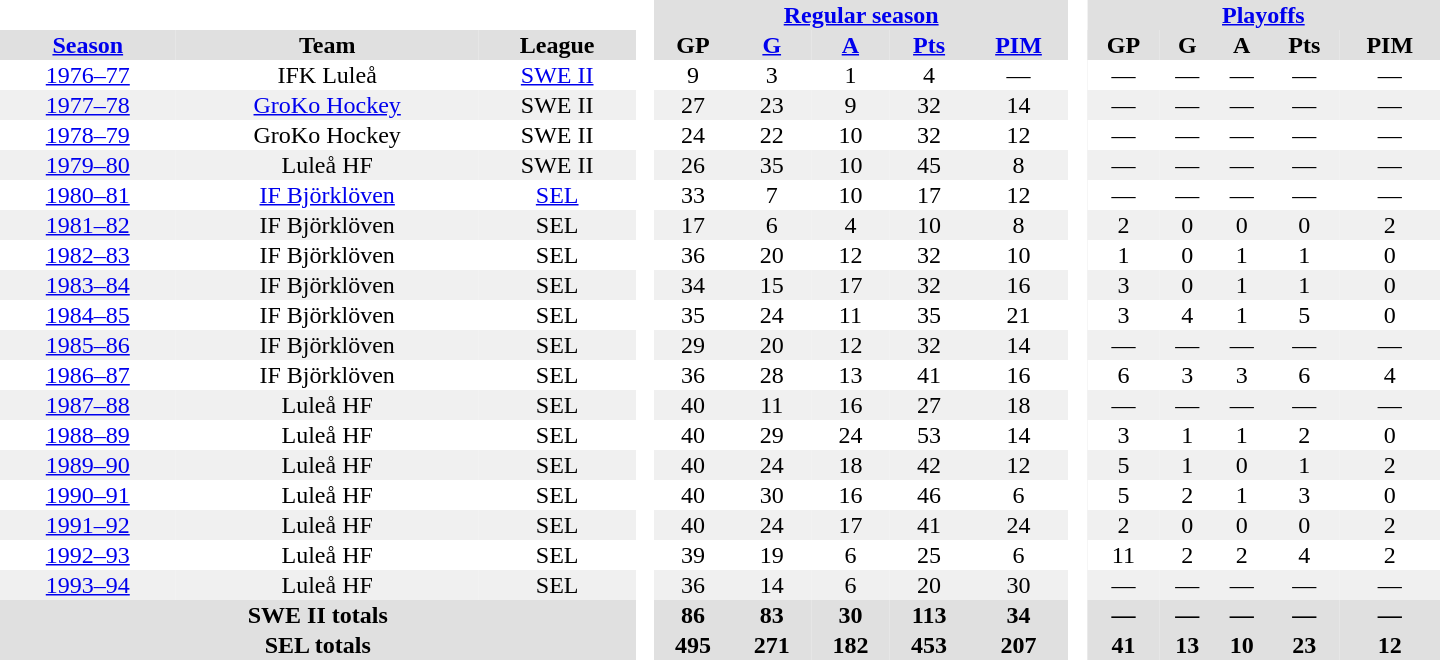<table border="0" cellpadding="1" cellspacing="0" style="text-align:center; width:60em">
<tr bgcolor="#e0e0e0">
<th colspan="3" bgcolor="#ffffff"> </th>
<th rowspan="99" bgcolor="#ffffff"> </th>
<th colspan="5"><a href='#'>Regular season</a></th>
<th rowspan="99" bgcolor="#ffffff"> </th>
<th colspan="5"><a href='#'>Playoffs</a></th>
</tr>
<tr bgcolor="#e0e0e0">
<th><a href='#'>Season</a></th>
<th>Team</th>
<th>League</th>
<th>GP</th>
<th><a href='#'>G</a></th>
<th><a href='#'>A</a></th>
<th><a href='#'>Pts</a></th>
<th><a href='#'>PIM</a></th>
<th>GP</th>
<th>G</th>
<th>A</th>
<th>Pts</th>
<th>PIM</th>
</tr>
<tr>
<td><a href='#'>1976–77</a></td>
<td>IFK Luleå</td>
<td><a href='#'>SWE II</a></td>
<td>9</td>
<td>3</td>
<td>1</td>
<td>4</td>
<td>—</td>
<td>—</td>
<td>—</td>
<td>—</td>
<td>—</td>
<td>—</td>
</tr>
<tr bgcolor="#f0f0f0">
<td><a href='#'>1977–78</a></td>
<td><a href='#'>GroKo Hockey</a></td>
<td>SWE II</td>
<td>27</td>
<td>23</td>
<td>9</td>
<td>32</td>
<td>14</td>
<td>—</td>
<td>—</td>
<td>—</td>
<td>—</td>
<td>—</td>
</tr>
<tr>
<td><a href='#'>1978–79</a></td>
<td>GroKo Hockey</td>
<td>SWE II</td>
<td>24</td>
<td>22</td>
<td>10</td>
<td>32</td>
<td>12</td>
<td>—</td>
<td>—</td>
<td>—</td>
<td>—</td>
<td>—</td>
</tr>
<tr bgcolor="#f0f0f0">
<td><a href='#'>1979–80</a></td>
<td>Luleå HF</td>
<td>SWE II</td>
<td>26</td>
<td>35</td>
<td>10</td>
<td>45</td>
<td>8</td>
<td>—</td>
<td>—</td>
<td>—</td>
<td>—</td>
<td>—</td>
</tr>
<tr>
<td><a href='#'>1980–81</a></td>
<td><a href='#'>IF Björklöven</a></td>
<td><a href='#'>SEL</a></td>
<td>33</td>
<td>7</td>
<td>10</td>
<td>17</td>
<td>12</td>
<td>—</td>
<td>—</td>
<td>—</td>
<td>—</td>
<td>—</td>
</tr>
<tr bgcolor="#f0f0f0">
<td><a href='#'>1981–82</a></td>
<td>IF Björklöven</td>
<td>SEL</td>
<td>17</td>
<td>6</td>
<td>4</td>
<td>10</td>
<td>8</td>
<td>2</td>
<td>0</td>
<td>0</td>
<td>0</td>
<td>2</td>
</tr>
<tr>
<td><a href='#'>1982–83</a></td>
<td>IF Björklöven</td>
<td>SEL</td>
<td>36</td>
<td>20</td>
<td>12</td>
<td>32</td>
<td>10</td>
<td>1</td>
<td>0</td>
<td>1</td>
<td>1</td>
<td>0</td>
</tr>
<tr bgcolor="#f0f0f0">
<td><a href='#'>1983–84</a></td>
<td>IF Björklöven</td>
<td>SEL</td>
<td>34</td>
<td>15</td>
<td>17</td>
<td>32</td>
<td>16</td>
<td>3</td>
<td>0</td>
<td>1</td>
<td>1</td>
<td>0</td>
</tr>
<tr>
<td><a href='#'>1984–85</a></td>
<td>IF Björklöven</td>
<td>SEL</td>
<td>35</td>
<td>24</td>
<td>11</td>
<td>35</td>
<td>21</td>
<td>3</td>
<td>4</td>
<td>1</td>
<td>5</td>
<td>0</td>
</tr>
<tr bgcolor="#f0f0f0">
<td><a href='#'>1985–86</a></td>
<td>IF Björklöven</td>
<td>SEL</td>
<td>29</td>
<td>20</td>
<td>12</td>
<td>32</td>
<td>14</td>
<td>—</td>
<td>—</td>
<td>—</td>
<td>—</td>
<td>—</td>
</tr>
<tr>
<td><a href='#'>1986–87</a></td>
<td>IF Björklöven</td>
<td>SEL</td>
<td>36</td>
<td>28</td>
<td>13</td>
<td>41</td>
<td>16</td>
<td>6</td>
<td>3</td>
<td>3</td>
<td>6</td>
<td>4</td>
</tr>
<tr bgcolor="#f0f0f0">
<td><a href='#'>1987–88</a></td>
<td>Luleå HF</td>
<td>SEL</td>
<td>40</td>
<td>11</td>
<td>16</td>
<td>27</td>
<td>18</td>
<td>—</td>
<td>—</td>
<td>—</td>
<td>—</td>
<td>—</td>
</tr>
<tr>
<td><a href='#'>1988–89</a></td>
<td>Luleå HF</td>
<td>SEL</td>
<td>40</td>
<td>29</td>
<td>24</td>
<td>53</td>
<td>14</td>
<td>3</td>
<td>1</td>
<td>1</td>
<td>2</td>
<td>0</td>
</tr>
<tr bgcolor="#f0f0f0">
<td><a href='#'>1989–90</a></td>
<td>Luleå HF</td>
<td>SEL</td>
<td>40</td>
<td>24</td>
<td>18</td>
<td>42</td>
<td>12</td>
<td>5</td>
<td>1</td>
<td>0</td>
<td>1</td>
<td>2</td>
</tr>
<tr>
<td><a href='#'>1990–91</a></td>
<td>Luleå HF</td>
<td>SEL</td>
<td>40</td>
<td>30</td>
<td>16</td>
<td>46</td>
<td>6</td>
<td>5</td>
<td>2</td>
<td>1</td>
<td>3</td>
<td>0</td>
</tr>
<tr bgcolor="#f0f0f0">
<td><a href='#'>1991–92</a></td>
<td>Luleå HF</td>
<td>SEL</td>
<td>40</td>
<td>24</td>
<td>17</td>
<td>41</td>
<td>24</td>
<td>2</td>
<td>0</td>
<td>0</td>
<td>0</td>
<td>2</td>
</tr>
<tr>
<td><a href='#'>1992–93</a></td>
<td>Luleå HF</td>
<td>SEL</td>
<td>39</td>
<td>19</td>
<td>6</td>
<td>25</td>
<td>6</td>
<td>11</td>
<td>2</td>
<td>2</td>
<td>4</td>
<td>2</td>
</tr>
<tr bgcolor="#f0f0f0">
<td><a href='#'>1993–94</a></td>
<td>Luleå HF</td>
<td>SEL</td>
<td>36</td>
<td>14</td>
<td>6</td>
<td>20</td>
<td>30</td>
<td>—</td>
<td>—</td>
<td>—</td>
<td>—</td>
<td>—</td>
</tr>
<tr bgcolor="#e0e0e0">
<th colspan="3">SWE II totals</th>
<th>86</th>
<th>83</th>
<th>30</th>
<th>113</th>
<th>34</th>
<th>—</th>
<th>—</th>
<th>—</th>
<th>—</th>
<th>—</th>
</tr>
<tr bgcolor="#e0e0e0">
<th colspan="3">SEL totals</th>
<th>495</th>
<th>271</th>
<th>182</th>
<th>453</th>
<th>207</th>
<th>41</th>
<th>13</th>
<th>10</th>
<th>23</th>
<th>12</th>
</tr>
</table>
